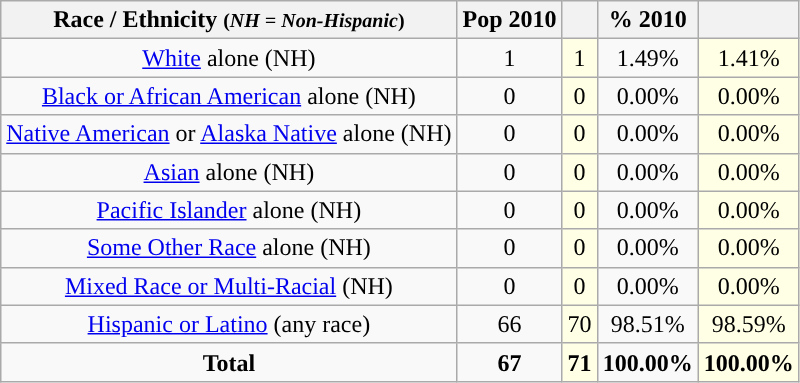<table class="wikitable" style="text-align:center;">
<tr>
<th>Race / Ethnicity <small>(<em>NH = Non-Hispanic</em>)</small></th>
<th>Pop 2010</th>
<th></th>
<th>% 2010</th>
<th></th>
</tr>
<tr>
<td><a href='#'>White</a> alone (NH)</td>
<td>1</td>
<td style='background: #ffffe6;'>1</td>
<td>1.49%</td>
<td style='background: #ffffe6;'>1.41%</td>
</tr>
<tr>
<td><a href='#'>Black or African American</a> alone (NH)</td>
<td>0</td>
<td style='background: #ffffe6;'>0</td>
<td>0.00%</td>
<td style='background: #ffffe6;'>0.00%</td>
</tr>
<tr>
<td><a href='#'>Native American</a> or <a href='#'>Alaska Native</a> alone (NH)</td>
<td>0</td>
<td style='background: #ffffe6;'>0</td>
<td>0.00%</td>
<td style='background: #ffffe6;'>0.00%</td>
</tr>
<tr>
<td><a href='#'>Asian</a> alone (NH)</td>
<td>0</td>
<td style='background: #ffffe6;'>0</td>
<td>0.00%</td>
<td style='background: #ffffe6;'>0.00%</td>
</tr>
<tr>
<td><a href='#'>Pacific Islander</a> alone (NH)</td>
<td>0</td>
<td style='background: #ffffe6;'>0</td>
<td>0.00%</td>
<td style='background: #ffffe6;'>0.00%</td>
</tr>
<tr>
<td><a href='#'>Some Other Race</a> alone (NH)</td>
<td>0</td>
<td style='background: #ffffe6;'>0</td>
<td>0.00%</td>
<td style='background: #ffffe6;'>0.00%</td>
</tr>
<tr>
<td><a href='#'>Mixed Race or Multi-Racial</a> (NH)</td>
<td>0</td>
<td style='background: #ffffe6;'>0</td>
<td>0.00%</td>
<td style='background: #ffffe6;'>0.00%</td>
</tr>
<tr>
<td><a href='#'>Hispanic or Latino</a> (any race)</td>
<td>66</td>
<td style='background: #ffffe6;'>70</td>
<td>98.51%</td>
<td style='background: #ffffe6;'>98.59%</td>
</tr>
<tr>
<td><strong>Total</strong></td>
<td><strong>67</strong></td>
<td style='background: #ffffe6;'><strong>71</strong></td>
<td><strong>100.00%</strong></td>
<td style='background: #ffffe6;'><strong>100.00%</strong></td>
</tr>
</table>
